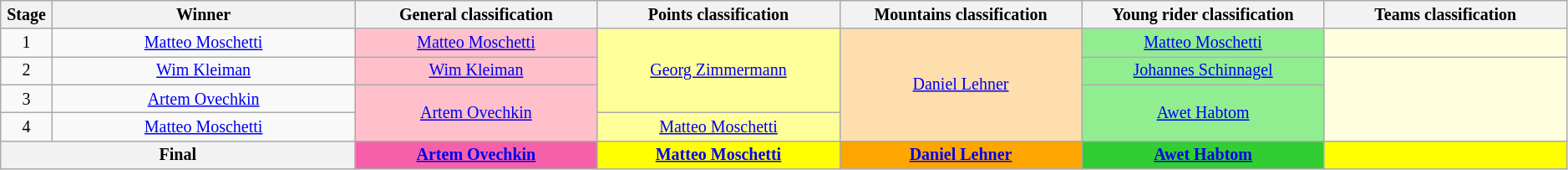<table class="wikitable" style="text-align: center; font-size:smaller;">
<tr>
<th width="1%">Stage</th>
<th width="15%">Winner</th>
<th width="12%">General classification<br></th>
<th width="12%">Points classification<br></th>
<th width="12%">Mountains classification<br></th>
<th width="12%">Young rider classification<br></th>
<th width="12%">Teams classification<br></th>
</tr>
<tr>
<td>1</td>
<td><a href='#'>Matteo Moschetti</a></td>
<td style="background:pink;"><a href='#'>Matteo Moschetti</a></td>
<td style="background:#FFFF99;" rowspan=3><a href='#'>Georg Zimmermann</a></td>
<td style="background:navajowhite;" rowspan=4><a href='#'>Daniel Lehner</a></td>
<td style="background:lightgreen;"><a href='#'>Matteo Moschetti</a></td>
<td style="background:lightyellow;"></td>
</tr>
<tr>
<td>2</td>
<td><a href='#'>Wim Kleiman</a></td>
<td style="background:pink;"><a href='#'>Wim Kleiman</a></td>
<td style="background:lightgreen;"><a href='#'>Johannes Schinnagel</a></td>
<td style="background:lightyellow;" rowspan=3></td>
</tr>
<tr>
<td>3</td>
<td><a href='#'>Artem Ovechkin</a></td>
<td style="background:pink;" rowspan=2><a href='#'>Artem Ovechkin</a></td>
<td style="background:lightgreen;" rowspan=2><a href='#'>Awet Habtom</a></td>
</tr>
<tr>
<td>4</td>
<td><a href='#'>Matteo Moschetti</a></td>
<td style="background:#FFFF99;"><a href='#'>Matteo Moschetti</a></td>
</tr>
<tr>
<th colspan=2>Final</th>
<th style="background:#F660AB;"><a href='#'>Artem Ovechkin</a></th>
<th style="background:yellow;"><a href='#'>Matteo Moschetti</a></th>
<th style="background:orange;"><a href='#'>Daniel Lehner</a></th>
<th style="background:limegreen;"><a href='#'>Awet Habtom</a></th>
<th style="background:yellow;"></th>
</tr>
</table>
